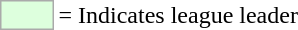<table>
<tr>
<td style="background:#DDFFDD; border:1px solid #aaa; width:2em;"></td>
<td>= Indicates league leader</td>
</tr>
</table>
